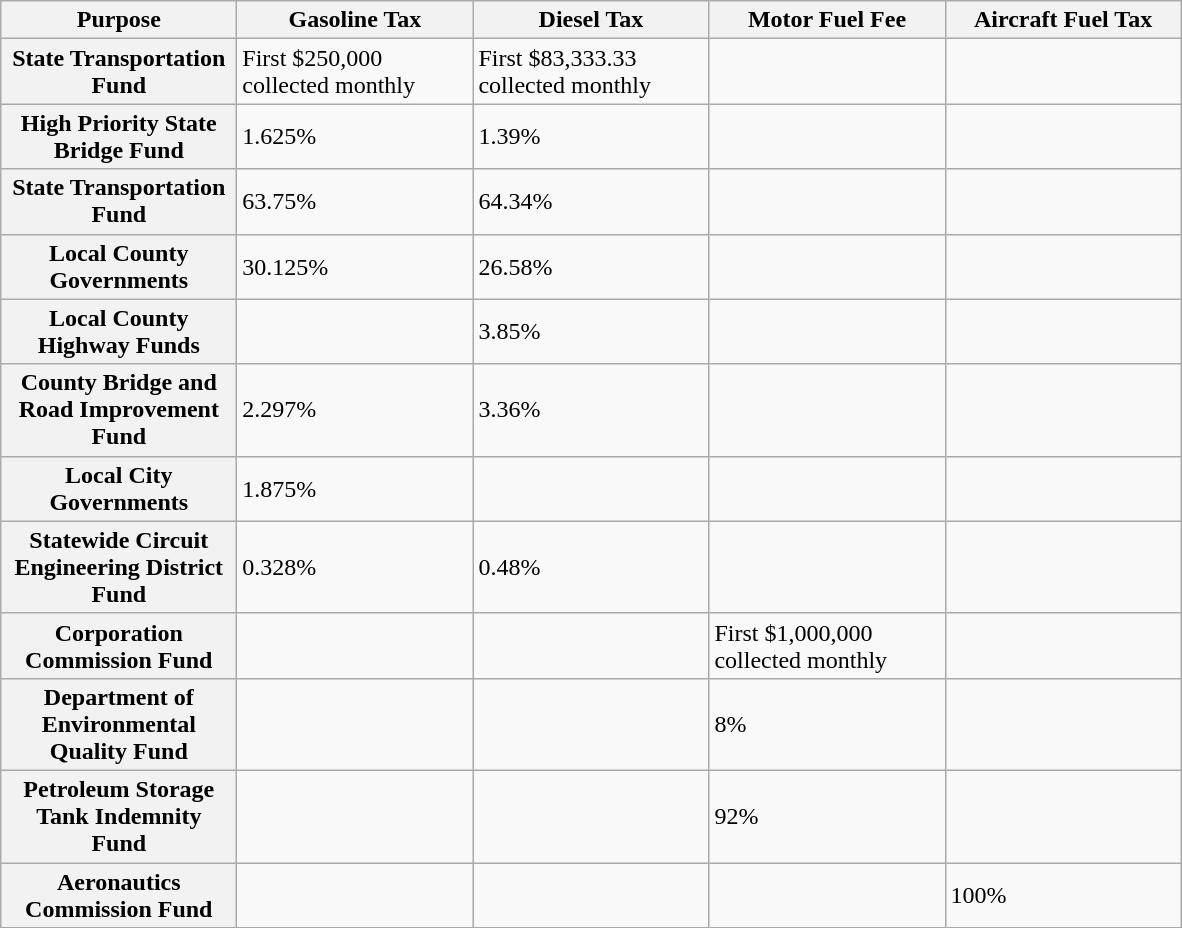<table class="wikitable">
<tr>
<th width=150>Purpose</th>
<th width=150>Gasoline Tax</th>
<th width=150>Diesel Tax</th>
<th width=150>Motor Fuel Fee</th>
<th width=150>Aircraft Fuel Tax</th>
</tr>
<tr>
<th>State Transportation Fund</th>
<td>First $250,000 collected monthly</td>
<td>First $83,333.33 collected monthly</td>
<td></td>
<td></td>
</tr>
<tr>
<th>High Priority State Bridge Fund</th>
<td>1.625%</td>
<td>1.39%</td>
<td></td>
<td></td>
</tr>
<tr>
<th>State Transportation Fund</th>
<td>63.75%</td>
<td>64.34%</td>
<td></td>
<td></td>
</tr>
<tr>
<th>Local County Governments</th>
<td>30.125%</td>
<td>26.58%</td>
<td></td>
<td></td>
</tr>
<tr>
<th>Local County Highway Funds</th>
<td></td>
<td>3.85%</td>
<td></td>
<td></td>
</tr>
<tr>
<th>County Bridge and Road Improvement Fund</th>
<td>2.297%</td>
<td>3.36%</td>
<td></td>
<td></td>
</tr>
<tr>
<th>Local City Governments</th>
<td>1.875%</td>
<td></td>
<td></td>
<td></td>
</tr>
<tr>
<th>Statewide Circuit Engineering District Fund</th>
<td>0.328%</td>
<td>0.48%</td>
<td></td>
<td></td>
</tr>
<tr>
<th>Corporation Commission Fund</th>
<td></td>
<td></td>
<td>First $1,000,000 collected monthly</td>
<td></td>
</tr>
<tr>
<th>Department of Environmental Quality Fund</th>
<td></td>
<td></td>
<td>8%</td>
<td></td>
</tr>
<tr>
<th>Petroleum Storage Tank Indemnity Fund</th>
<td></td>
<td></td>
<td>92%</td>
<td></td>
</tr>
<tr>
<th>Aeronautics Commission Fund</th>
<td></td>
<td></td>
<td></td>
<td>100%</td>
</tr>
</table>
